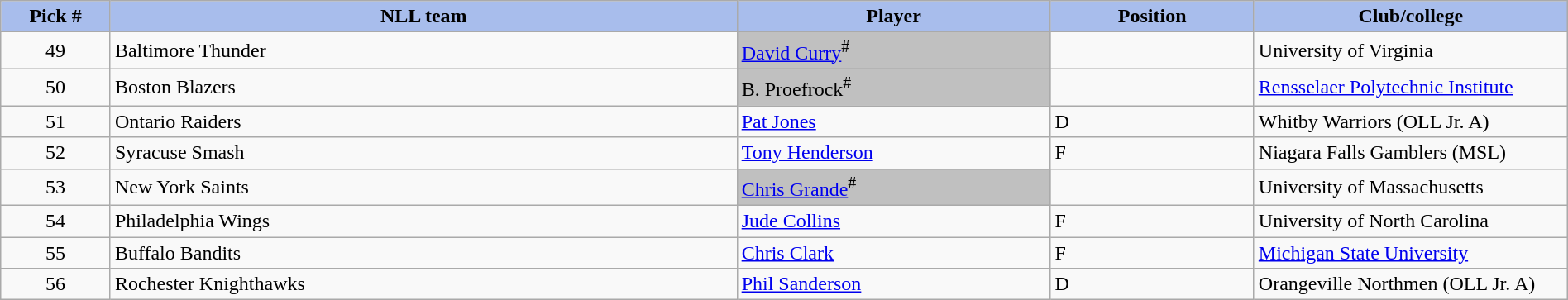<table class="wikitable" style="width: 100%">
<tr>
<th style="background:#a8bdec; width:7%;">Pick #</th>
<th style="width:40%; background:#a8bdec;">NLL team</th>
<th style="width:20%; background:#a8bdec;">Player</th>
<th style="width:13%; background:#a8bdec;">Position</th>
<th style="width:20%; background:#a8bdec;">Club/college</th>
</tr>
<tr>
<td align=center>49</td>
<td>Baltimore Thunder</td>
<td bgcolor="#C0C0C0"><a href='#'>David Curry</a><sup>#</sup></td>
<td></td>
<td>University of Virginia</td>
</tr>
<tr>
<td align=center>50</td>
<td>Boston Blazers</td>
<td bgcolor="#C0C0C0">B. Proefrock<sup>#</sup></td>
<td></td>
<td><a href='#'>Rensselaer Polytechnic Institute</a></td>
</tr>
<tr>
<td align=center>51</td>
<td>Ontario Raiders</td>
<td><a href='#'>Pat Jones</a></td>
<td>D</td>
<td>Whitby Warriors (OLL Jr. A)</td>
</tr>
<tr>
<td align=center>52</td>
<td>Syracuse Smash</td>
<td><a href='#'>Tony Henderson</a></td>
<td>F</td>
<td>Niagara Falls Gamblers (MSL)</td>
</tr>
<tr>
<td align=center>53</td>
<td>New York Saints</td>
<td bgcolor="#C0C0C0"><a href='#'>Chris Grande</a><sup>#</sup></td>
<td></td>
<td>University of Massachusetts</td>
</tr>
<tr>
<td align=center>54</td>
<td>Philadelphia Wings</td>
<td><a href='#'>Jude Collins</a></td>
<td>F</td>
<td>University of North Carolina</td>
</tr>
<tr>
<td align=center>55</td>
<td>Buffalo Bandits</td>
<td><a href='#'>Chris Clark</a></td>
<td>F</td>
<td><a href='#'>Michigan State University</a></td>
</tr>
<tr>
<td align=center>56</td>
<td>Rochester Knighthawks</td>
<td><a href='#'>Phil Sanderson</a></td>
<td>D</td>
<td>Orangeville Northmen (OLL Jr. A)</td>
</tr>
</table>
